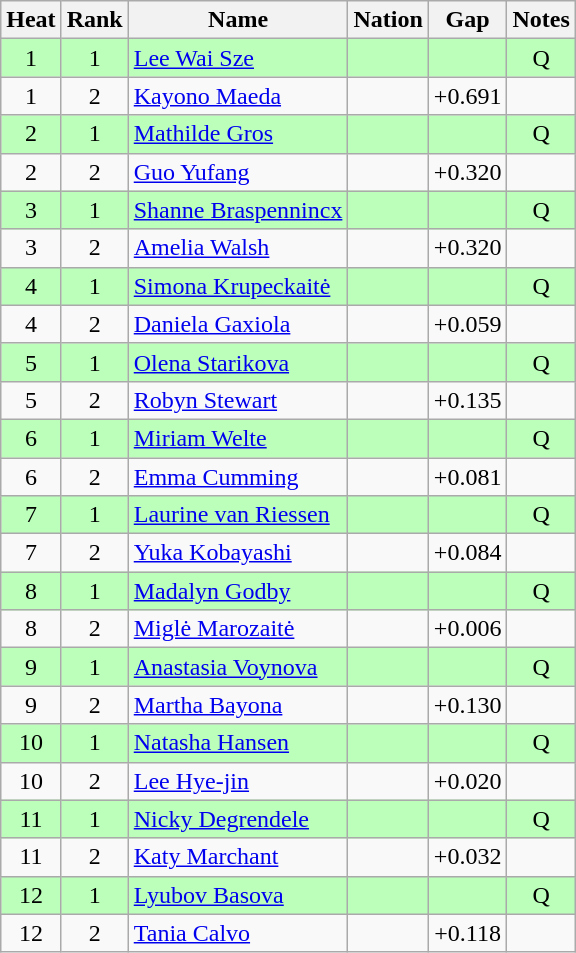<table class="wikitable sortable" style="text-align:center">
<tr>
<th>Heat</th>
<th>Rank</th>
<th>Name</th>
<th>Nation</th>
<th>Gap</th>
<th>Notes</th>
</tr>
<tr bgcolor=bbffbb>
<td>1</td>
<td>1</td>
<td align="left"><a href='#'>Lee Wai Sze</a></td>
<td align="left"></td>
<td></td>
<td>Q</td>
</tr>
<tr>
<td>1</td>
<td>2</td>
<td align="left"><a href='#'>Kayono Maeda</a></td>
<td align="left"></td>
<td>+0.691</td>
<td></td>
</tr>
<tr bgcolor=bbffbb>
<td>2</td>
<td>1</td>
<td align="left"><a href='#'>Mathilde Gros</a></td>
<td align="left"></td>
<td></td>
<td>Q</td>
</tr>
<tr>
<td>2</td>
<td>2</td>
<td align="left"><a href='#'>Guo Yufang</a></td>
<td align="left"></td>
<td>+0.320</td>
<td></td>
</tr>
<tr bgcolor=bbffbb>
<td>3</td>
<td>1</td>
<td align="left"><a href='#'>Shanne Braspennincx</a></td>
<td align="left"></td>
<td></td>
<td>Q</td>
</tr>
<tr>
<td>3</td>
<td>2</td>
<td align="left"><a href='#'>Amelia Walsh</a></td>
<td align="left"></td>
<td>+0.320</td>
<td></td>
</tr>
<tr bgcolor=bbffbb>
<td>4</td>
<td>1</td>
<td align="left"><a href='#'>Simona Krupeckaitė</a></td>
<td align="left"></td>
<td></td>
<td>Q</td>
</tr>
<tr>
<td>4</td>
<td>2</td>
<td align="left"><a href='#'>Daniela Gaxiola</a></td>
<td align="left"></td>
<td>+0.059</td>
<td></td>
</tr>
<tr bgcolor=bbffbb>
<td>5</td>
<td>1</td>
<td align="left"><a href='#'>Olena Starikova</a></td>
<td align="left"></td>
<td></td>
<td>Q</td>
</tr>
<tr>
<td>5</td>
<td>2</td>
<td align="left"><a href='#'>Robyn Stewart</a></td>
<td align="left"></td>
<td>+0.135</td>
<td></td>
</tr>
<tr bgcolor=bbffbb>
<td>6</td>
<td>1</td>
<td align="left"><a href='#'>Miriam Welte</a></td>
<td align="left"></td>
<td></td>
<td>Q</td>
</tr>
<tr>
<td>6</td>
<td>2</td>
<td align="left"><a href='#'>Emma Cumming</a></td>
<td align="left"></td>
<td>+0.081</td>
<td></td>
</tr>
<tr bgcolor=bbffbb>
<td>7</td>
<td>1</td>
<td align="left"><a href='#'>Laurine van Riessen</a></td>
<td align="left"></td>
<td></td>
<td>Q</td>
</tr>
<tr>
<td>7</td>
<td>2</td>
<td align="left"><a href='#'>Yuka Kobayashi</a></td>
<td align="left"></td>
<td>+0.084</td>
<td></td>
</tr>
<tr bgcolor=bbffbb>
<td>8</td>
<td>1</td>
<td align="left"><a href='#'>Madalyn Godby</a></td>
<td align="left"></td>
<td></td>
<td>Q</td>
</tr>
<tr>
<td>8</td>
<td>2</td>
<td align="left"><a href='#'>Miglė Marozaitė</a></td>
<td align="left"></td>
<td>+0.006</td>
<td></td>
</tr>
<tr bgcolor=bbffbb>
<td>9</td>
<td>1</td>
<td align="left"><a href='#'>Anastasia Voynova</a></td>
<td align="left"></td>
<td></td>
<td>Q</td>
</tr>
<tr>
<td>9</td>
<td>2</td>
<td align="left"><a href='#'>Martha Bayona</a></td>
<td align="left"></td>
<td>+0.130</td>
<td></td>
</tr>
<tr bgcolor=bbffbb>
<td>10</td>
<td>1</td>
<td align="left"><a href='#'>Natasha Hansen</a></td>
<td align="left"></td>
<td></td>
<td>Q</td>
</tr>
<tr>
<td>10</td>
<td>2</td>
<td align="left"><a href='#'>Lee Hye-jin</a></td>
<td align="left"></td>
<td>+0.020</td>
<td></td>
</tr>
<tr bgcolor=bbffbb>
<td>11</td>
<td>1</td>
<td align="left"><a href='#'>Nicky Degrendele</a></td>
<td align="left"></td>
<td></td>
<td>Q</td>
</tr>
<tr>
<td>11</td>
<td>2</td>
<td align="left"><a href='#'>Katy Marchant</a></td>
<td align="left"></td>
<td>+0.032</td>
<td></td>
</tr>
<tr bgcolor=bbffbb>
<td>12</td>
<td>1</td>
<td align="left"><a href='#'>Lyubov Basova</a></td>
<td align="left"></td>
<td></td>
<td>Q</td>
</tr>
<tr>
<td>12</td>
<td>2</td>
<td align="left"><a href='#'>Tania Calvo</a></td>
<td align="left"></td>
<td>+0.118</td>
<td></td>
</tr>
</table>
